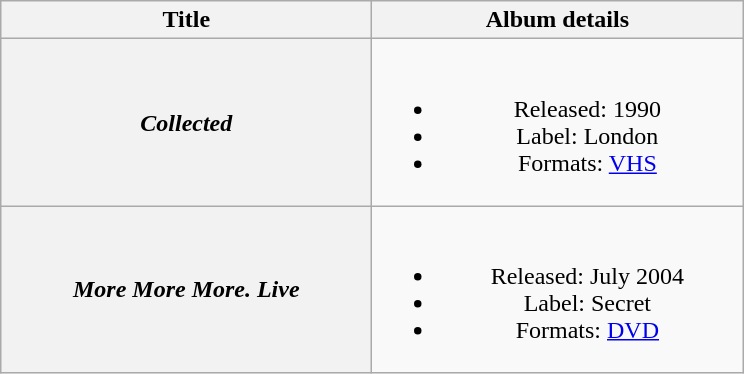<table class="wikitable plainrowheaders" style="text-align:center;">
<tr>
<th scope="col" style="width:15em;">Title</th>
<th scope="col" style="width:15em;">Album details</th>
</tr>
<tr>
<th scope="row"><em>Collected</em></th>
<td><br><ul><li>Released: 1990</li><li>Label: London</li><li>Formats: <a href='#'>VHS</a></li></ul></td>
</tr>
<tr>
<th scope="row"><em>More More More. Live</em></th>
<td><br><ul><li>Released: July 2004</li><li>Label: Secret</li><li>Formats: <a href='#'>DVD</a></li></ul></td>
</tr>
</table>
